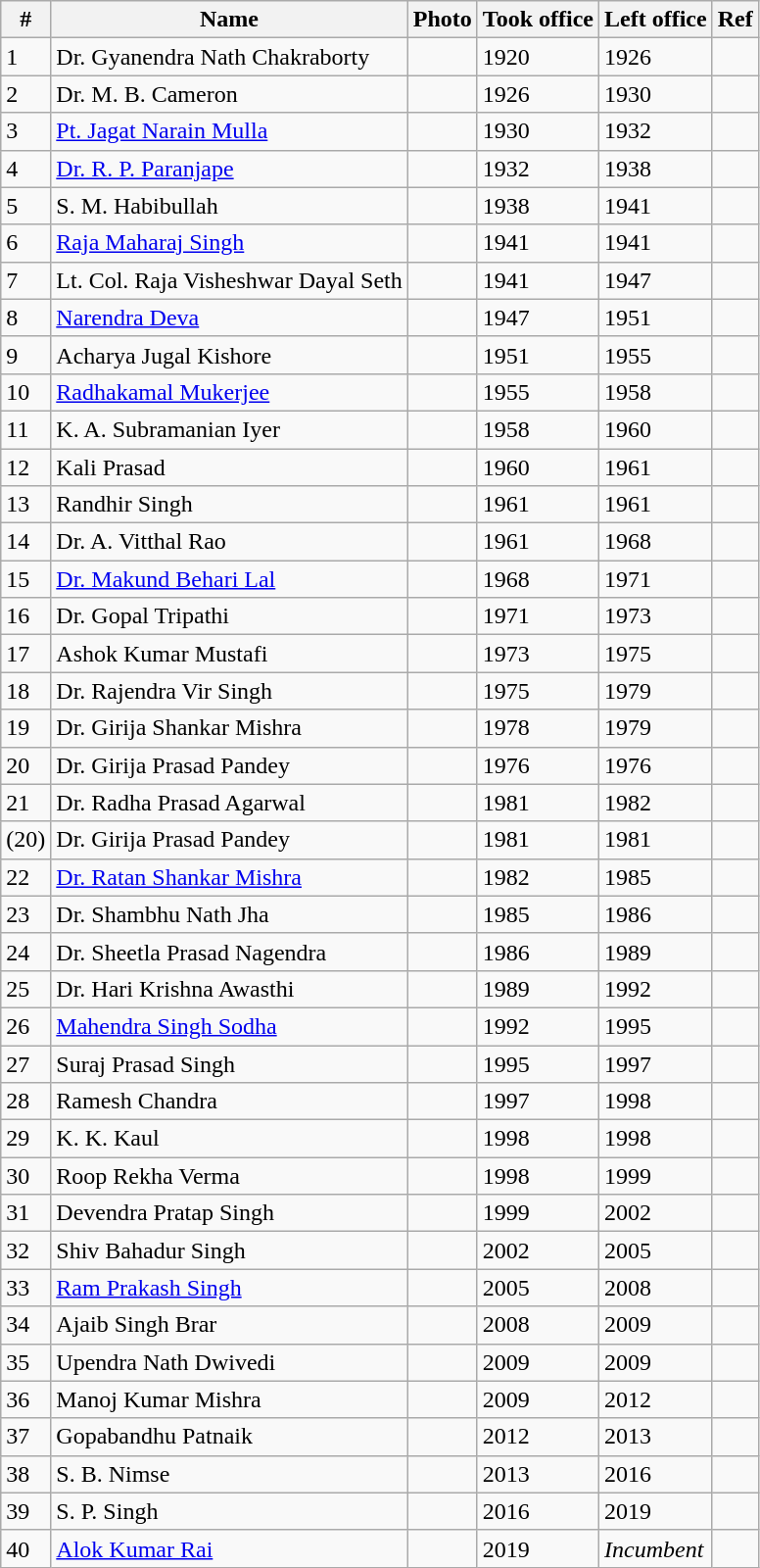<table class="wikitable">
<tr>
<th>#</th>
<th>Name</th>
<th>Photo</th>
<th>Took office</th>
<th>Left office</th>
<th>Ref</th>
</tr>
<tr>
<td>1</td>
<td>Dr. Gyanendra Nath Chakraborty</td>
<td></td>
<td>1920</td>
<td>1926</td>
<td></td>
</tr>
<tr>
<td>2</td>
<td>Dr. M. B. Cameron</td>
<td></td>
<td>1926</td>
<td>1930</td>
<td></td>
</tr>
<tr>
<td>3</td>
<td><a href='#'>Pt. Jagat Narain Mulla</a></td>
<td></td>
<td>1930</td>
<td>1932</td>
<td></td>
</tr>
<tr>
<td>4</td>
<td><a href='#'>Dr. R. P. Paranjape</a></td>
<td></td>
<td>1932</td>
<td>1938</td>
<td></td>
</tr>
<tr>
<td>5</td>
<td>S. M. Habibullah</td>
<td></td>
<td>1938</td>
<td>1941</td>
<td></td>
</tr>
<tr>
<td>6</td>
<td><a href='#'>Raja Maharaj Singh</a></td>
<td></td>
<td>1941</td>
<td>1941</td>
<td></td>
</tr>
<tr>
<td>7</td>
<td>Lt. Col. Raja Visheshwar Dayal Seth</td>
<td></td>
<td>1941</td>
<td>1947</td>
<td></td>
</tr>
<tr>
<td>8</td>
<td><a href='#'>Narendra Deva</a></td>
<td></td>
<td>1947</td>
<td>1951</td>
<td></td>
</tr>
<tr>
<td>9</td>
<td>Acharya Jugal Kishore</td>
<td></td>
<td>1951</td>
<td>1955</td>
<td></td>
</tr>
<tr>
<td>10</td>
<td><a href='#'>Radhakamal Mukerjee</a></td>
<td></td>
<td>1955</td>
<td>1958</td>
<td></td>
</tr>
<tr>
<td>11</td>
<td>K. A. Subramanian Iyer</td>
<td></td>
<td>1958</td>
<td>1960</td>
<td></td>
</tr>
<tr>
<td>12</td>
<td>Kali Prasad</td>
<td></td>
<td>1960</td>
<td>1961</td>
<td></td>
</tr>
<tr>
<td>13</td>
<td>Randhir Singh</td>
<td></td>
<td>1961</td>
<td>1961</td>
<td></td>
</tr>
<tr>
<td>14</td>
<td>Dr. A. Vitthal Rao</td>
<td></td>
<td>1961</td>
<td>1968</td>
<td></td>
</tr>
<tr>
<td>15</td>
<td><a href='#'>Dr. Makund Behari Lal</a></td>
<td></td>
<td>1968</td>
<td>1971</td>
<td></td>
</tr>
<tr>
<td>16</td>
<td>Dr. Gopal Tripathi</td>
<td></td>
<td>1971</td>
<td>1973</td>
<td></td>
</tr>
<tr>
<td>17</td>
<td>Ashok Kumar Mustafi</td>
<td></td>
<td>1973</td>
<td>1975</td>
<td></td>
</tr>
<tr>
<td>18</td>
<td>Dr. Rajendra Vir Singh</td>
<td></td>
<td>1975</td>
<td>1979</td>
<td></td>
</tr>
<tr>
<td>19</td>
<td>Dr. Girija Shankar Mishra</td>
<td></td>
<td>1978</td>
<td>1979</td>
<td></td>
</tr>
<tr>
<td>20</td>
<td>Dr. Girija Prasad Pandey</td>
<td></td>
<td>1976</td>
<td>1976</td>
<td></td>
</tr>
<tr>
<td>21</td>
<td>Dr. Radha Prasad Agarwal</td>
<td></td>
<td>1981</td>
<td>1982</td>
<td></td>
</tr>
<tr>
<td>(20)</td>
<td>Dr. Girija Prasad Pandey</td>
<td></td>
<td>1981</td>
<td>1981</td>
<td></td>
</tr>
<tr>
<td>22</td>
<td><a href='#'>Dr. Ratan Shankar Mishra</a></td>
<td></td>
<td>1982</td>
<td>1985</td>
<td></td>
</tr>
<tr>
<td>23</td>
<td>Dr. Shambhu Nath Jha</td>
<td></td>
<td>1985</td>
<td>1986</td>
<td></td>
</tr>
<tr>
<td>24</td>
<td>Dr. Sheetla Prasad Nagendra</td>
<td></td>
<td>1986</td>
<td>1989</td>
<td></td>
</tr>
<tr>
<td>25</td>
<td>Dr. Hari Krishna Awasthi</td>
<td></td>
<td>1989</td>
<td>1992</td>
<td></td>
</tr>
<tr>
<td>26</td>
<td><a href='#'>Mahendra Singh Sodha</a></td>
<td></td>
<td>1992</td>
<td>1995</td>
<td></td>
</tr>
<tr>
<td>27</td>
<td>Suraj Prasad Singh</td>
<td></td>
<td>1995</td>
<td>1997</td>
<td></td>
</tr>
<tr>
<td>28</td>
<td>Ramesh Chandra</td>
<td></td>
<td>1997</td>
<td>1998</td>
<td></td>
</tr>
<tr>
<td>29</td>
<td>K. K. Kaul</td>
<td></td>
<td>1998</td>
<td>1998</td>
<td></td>
</tr>
<tr>
<td>30</td>
<td>Roop Rekha Verma</td>
<td></td>
<td>1998</td>
<td>1999</td>
<td></td>
</tr>
<tr>
<td>31</td>
<td>Devendra Pratap Singh</td>
<td></td>
<td>1999</td>
<td>2002</td>
<td></td>
</tr>
<tr>
<td>32</td>
<td>Shiv Bahadur Singh</td>
<td></td>
<td>2002</td>
<td>2005</td>
<td></td>
</tr>
<tr>
<td>33</td>
<td><a href='#'>Ram Prakash Singh</a></td>
<td></td>
<td>2005</td>
<td>2008</td>
<td></td>
</tr>
<tr>
<td>34</td>
<td>Ajaib Singh Brar</td>
<td></td>
<td>2008</td>
<td>2009</td>
<td></td>
</tr>
<tr>
<td>35</td>
<td>Upendra Nath Dwivedi</td>
<td></td>
<td>2009</td>
<td>2009</td>
<td></td>
</tr>
<tr>
<td>36</td>
<td>Manoj Kumar Mishra</td>
<td></td>
<td>2009</td>
<td>2012</td>
<td></td>
</tr>
<tr>
<td>37</td>
<td>Gopabandhu Patnaik</td>
<td></td>
<td>2012</td>
<td>2013</td>
<td></td>
</tr>
<tr>
<td>38</td>
<td>S. B. Nimse</td>
<td></td>
<td>2013</td>
<td>2016</td>
<td></td>
</tr>
<tr>
<td>39</td>
<td>S. P. Singh</td>
<td></td>
<td>2016</td>
<td>2019</td>
<td></td>
</tr>
<tr>
<td>40</td>
<td><a href='#'>Alok Kumar Rai</a></td>
<td></td>
<td>2019</td>
<td><em>Incumbent</em></td>
<td></td>
</tr>
</table>
